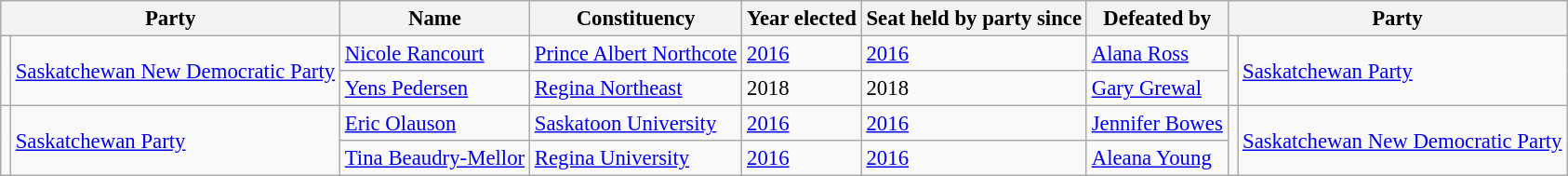<table class="wikitable sortable" style="font-size: 95%;">
<tr>
<th colspan="2">Party</th>
<th>Name</th>
<th>Constituency</th>
<th>Year elected</th>
<th>Seat held by party since</th>
<th>Defeated by</th>
<th colspan="2">Party</th>
</tr>
<tr>
<td rowspan="2" ></td>
<td rowspan="2"><a href='#'>Saskatchewan New Democratic Party</a></td>
<td data-sort-value="Rancourt, Nicole"><a href='#'>Nicole Rancourt</a></td>
<td><a href='#'>Prince Albert Northcote</a></td>
<td><a href='#'>2016</a></td>
<td><a href='#'>2016</a></td>
<td data-sort-value="Ross, Alana"><a href='#'>Alana Ross</a></td>
<td rowspan="2" ></td>
<td rowspan="2"><a href='#'>Saskatchewan Party</a></td>
</tr>
<tr>
<td data-sort-value="Pedersen, Yens"><a href='#'>Yens Pedersen</a></td>
<td><a href='#'>Regina Northeast</a></td>
<td>2018</td>
<td>2018</td>
<td data-sort-value="Grewal, Gary"><a href='#'>Gary Grewal</a></td>
</tr>
<tr>
<td rowspan="2" ></td>
<td rowspan="2"><a href='#'>Saskatchewan Party</a></td>
<td><a href='#'>Eric Olauson</a></td>
<td><a href='#'>Saskatoon University</a></td>
<td><a href='#'>2016</a></td>
<td><a href='#'>2016</a></td>
<td><a href='#'>Jennifer Bowes</a></td>
<td rowspan="2" ></td>
<td rowspan="2"><a href='#'>Saskatchewan New Democratic Party</a></td>
</tr>
<tr>
<td><a href='#'>Tina Beaudry-Mellor</a></td>
<td><a href='#'>Regina University</a></td>
<td><a href='#'>2016</a></td>
<td><a href='#'>2016</a></td>
<td><a href='#'>Aleana Young</a></td>
</tr>
</table>
